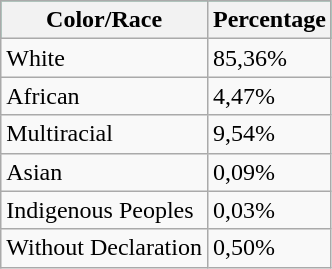<table class="wikitable">
<tr style="background:#009966;" colspan="2">
<th><span>Color/Race</span></th>
<th><span>Percentage</span></th>
</tr>
<tr>
<td>White</td>
<td>85,36%</td>
</tr>
<tr>
<td>African</td>
<td>4,47%</td>
</tr>
<tr>
<td>Multiracial</td>
<td>9,54%</td>
</tr>
<tr>
<td>Asian</td>
<td>0,09%</td>
</tr>
<tr>
<td>Indigenous Peoples</td>
<td>0,03%</td>
</tr>
<tr>
<td>Without Declaration</td>
<td>0,50%</td>
</tr>
</table>
